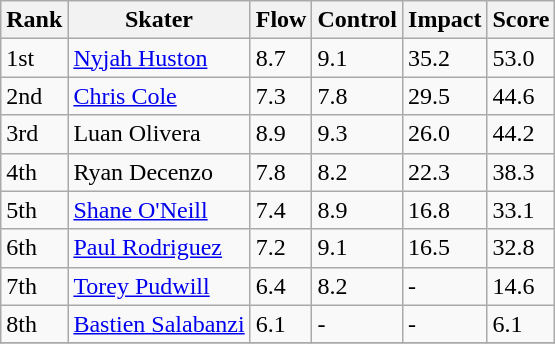<table class="wikitable">
<tr>
<th>Rank</th>
<th>Skater</th>
<th>Flow</th>
<th>Control</th>
<th>Impact</th>
<th>Score</th>
</tr>
<tr>
<td>1st</td>
<td><a href='#'>Nyjah Huston</a></td>
<td>8.7</td>
<td>9.1</td>
<td>35.2</td>
<td>53.0</td>
</tr>
<tr>
<td>2nd</td>
<td><a href='#'>Chris Cole</a></td>
<td>7.3</td>
<td>7.8</td>
<td>29.5</td>
<td>44.6</td>
</tr>
<tr>
<td>3rd</td>
<td>Luan Olivera</td>
<td>8.9</td>
<td>9.3</td>
<td>26.0</td>
<td>44.2</td>
</tr>
<tr>
<td>4th</td>
<td>Ryan Decenzo</td>
<td>7.8</td>
<td>8.2</td>
<td>22.3</td>
<td>38.3</td>
</tr>
<tr>
<td>5th</td>
<td><a href='#'>Shane O'Neill</a></td>
<td>7.4</td>
<td>8.9</td>
<td>16.8</td>
<td>33.1</td>
</tr>
<tr>
<td>6th</td>
<td><a href='#'>Paul Rodriguez</a></td>
<td>7.2</td>
<td>9.1</td>
<td>16.5</td>
<td>32.8</td>
</tr>
<tr>
<td>7th</td>
<td><a href='#'>Torey Pudwill</a></td>
<td>6.4</td>
<td>8.2</td>
<td>-</td>
<td>14.6</td>
</tr>
<tr>
<td>8th</td>
<td><a href='#'>Bastien Salabanzi</a></td>
<td>6.1</td>
<td>-</td>
<td>-</td>
<td>6.1</td>
</tr>
<tr>
</tr>
</table>
